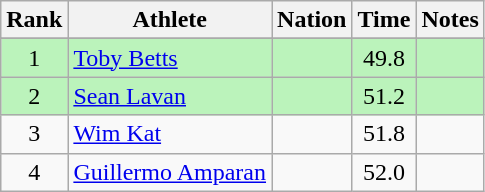<table class="wikitable sortable" style="text-align:center">
<tr>
<th>Rank</th>
<th>Athlete</th>
<th>Nation</th>
<th>Time</th>
<th>Notes</th>
</tr>
<tr>
</tr>
<tr bgcolor=bbf3bb>
<td>1</td>
<td align=left><a href='#'>Toby Betts</a></td>
<td align=left></td>
<td>49.8</td>
<td></td>
</tr>
<tr bgcolor=bbf3bb>
<td>2</td>
<td align=left><a href='#'>Sean Lavan</a></td>
<td align=left></td>
<td>51.2</td>
<td></td>
</tr>
<tr>
<td>3</td>
<td align=left><a href='#'>Wim Kat</a></td>
<td align=left></td>
<td>51.8</td>
<td></td>
</tr>
<tr>
<td>4</td>
<td align=left><a href='#'>Guillermo Amparan</a></td>
<td align=left></td>
<td>52.0</td>
<td></td>
</tr>
</table>
